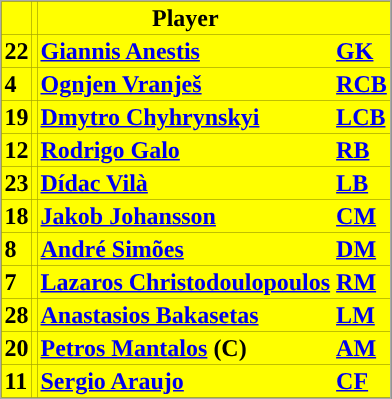<table class="toccolours" border="0" cellpadding="2" cellspacing="0" align="center" style="margin: 0.5em 0 1em 1em; background: #000000; border: 1px #aaaaaa solid;">
<tr bgcolor=#FFFF00>
<th></th>
<th></th>
<th>Player</th>
<th></th>
</tr>
<tr bgcolor=#FFFF00>
<td><strong>22</strong></td>
<td></td>
<td><a href='#'><span><strong>Giannis Anestis</strong></span></a></td>
<td><a href='#'><strong>GK</strong></a></td>
</tr>
<tr bgcolor=#FFFF00>
<td><strong>4</strong></td>
<td></td>
<td><a href='#'><span><strong>Ognjen Vranješ</strong></span></a></td>
<td><a href='#'><strong>RCB</strong></a></td>
</tr>
<tr bgcolor=#FFFF00>
<td><strong>19</strong></td>
<td></td>
<td><a href='#'><span><strong>Dmytro Chyhrynskyi</strong></span></a></td>
<td><a href='#'><strong>LCB</strong></a></td>
</tr>
<tr bgcolor=#FFFF00>
<td><strong>12</strong></td>
<td></td>
<td><a href='#'><span><strong>Rodrigo Galo</strong></span></a></td>
<td><a href='#'><strong>RB</strong></a></td>
</tr>
<tr bgcolor=#FFFF00>
<td><strong>23</strong></td>
<td></td>
<td><a href='#'><span><strong>Dídac Vilà</strong></span></a></td>
<td><a href='#'><strong>LB</strong></a></td>
</tr>
<tr bgcolor=#FFFF00>
<td><strong>18</strong></td>
<td></td>
<td><a href='#'><span><strong>Jakob Johansson</strong></span></a></td>
<td><a href='#'><strong>CM</strong></a></td>
</tr>
<tr bgcolor=#FFFF00>
<td><strong>8</strong></td>
<td></td>
<td><a href='#'><span><strong>André Simões</strong></span></a></td>
<td><a href='#'><strong>DM</strong></a></td>
</tr>
<tr bgcolor=#FFFF00>
<td><strong>7</strong></td>
<td></td>
<td><a href='#'><span><strong>Lazaros Christodoulopoulos</strong></span></a></td>
<td><a href='#'><strong>RM</strong></a></td>
</tr>
<tr bgcolor=#FFFF00>
<td><strong>28</strong></td>
<td></td>
<td><a href='#'><span><strong>Anastasios Bakasetas</strong></span></a></td>
<td><a href='#'><strong>LM</strong></a></td>
</tr>
<tr bgcolor=#FFFF00>
<td><strong>20</strong></td>
<td></td>
<td><a href='#'><span><strong>Petros Mantalos</strong></span></a> <strong>(C)</strong></td>
<td><a href='#'><strong>AM</strong></a></td>
</tr>
<tr bgcolor=#FFFF00>
<td><strong>11</strong></td>
<td></td>
<td><a href='#'><span><strong>Sergio Araujo</strong></span></a></td>
<td><a href='#'><strong>CF</strong></a></td>
</tr>
</table>
